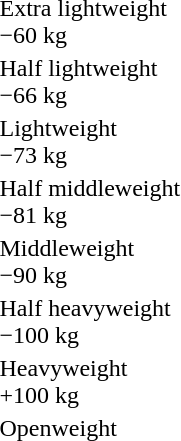<table>
<tr>
<td rowspan=2>Extra lightweight<br>−60 kg</td>
<td rowspan=2></td>
<td rowspan=2></td>
<td></td>
</tr>
<tr>
<td></td>
</tr>
<tr>
<td rowspan=2>Half lightweight<br>−66 kg</td>
<td rowspan=2></td>
<td rowspan=2></td>
<td></td>
</tr>
<tr>
<td></td>
</tr>
<tr>
<td rowspan=2>Lightweight<br>−73 kg</td>
<td rowspan=2></td>
<td rowspan=2></td>
<td></td>
</tr>
<tr>
<td></td>
</tr>
<tr>
<td rowspan=2>Half middleweight<br>−81 kg</td>
<td rowspan=2></td>
<td rowspan=2></td>
<td></td>
</tr>
<tr>
<td></td>
</tr>
<tr>
<td rowspan=2>Middleweight<br>−90 kg</td>
<td rowspan=2></td>
<td rowspan=2></td>
<td></td>
</tr>
<tr>
<td></td>
</tr>
<tr>
<td rowspan=2>Half heavyweight<br>−100 kg</td>
<td rowspan=2></td>
<td rowspan=2></td>
<td></td>
</tr>
<tr>
<td></td>
</tr>
<tr>
<td rowspan=2>Heavyweight<br>+100 kg</td>
<td rowspan=2></td>
<td rowspan=2></td>
<td></td>
</tr>
<tr>
<td></td>
</tr>
<tr>
<td rowspan=2>Openweight</td>
<td rowspan=2></td>
<td rowspan=2></td>
<td></td>
</tr>
<tr>
<td></td>
</tr>
</table>
